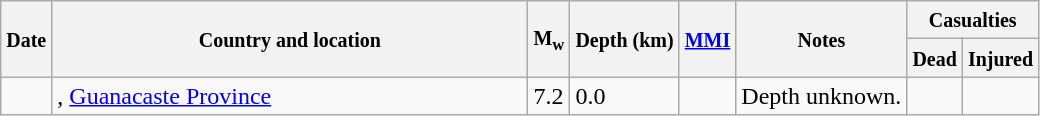<table class="wikitable sortable sort-under" style="border:1px black; margin-left:1em;">
<tr>
<th rowspan="2"><small>Date</small></th>
<th rowspan="2" style="width: 310px"><small>Country and location</small></th>
<th rowspan="2"><small>M<sub>w</sub></small></th>
<th rowspan="2"><small>Depth (km)</small></th>
<th rowspan="2"><small><a href='#'>MMI</a></small></th>
<th rowspan="2" class="unsortable"><small>Notes</small></th>
<th colspan="2"><small>Casualties</small></th>
</tr>
<tr>
<th><small>Dead</small></th>
<th><small>Injured</small></th>
</tr>
<tr>
<td></td>
<td>, <a href='#'>Guanacaste Province</a></td>
<td>7.2</td>
<td>0.0</td>
<td></td>
<td>Depth unknown.</td>
<td></td>
<td></td>
</tr>
</table>
